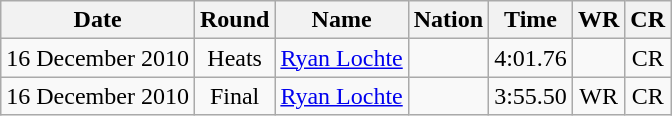<table class="wikitable" style="text-align:center">
<tr>
<th>Date</th>
<th>Round</th>
<th>Name</th>
<th>Nation</th>
<th>Time</th>
<th>WR</th>
<th>CR</th>
</tr>
<tr>
<td>16 December 2010</td>
<td>Heats</td>
<td align="left"><a href='#'>Ryan Lochte</a></td>
<td align="left"></td>
<td>4:01.76</td>
<td></td>
<td>CR</td>
</tr>
<tr>
<td>16 December 2010</td>
<td>Final</td>
<td align="left"><a href='#'>Ryan Lochte</a></td>
<td align="left"></td>
<td>3:55.50</td>
<td>WR</td>
<td>CR</td>
</tr>
</table>
